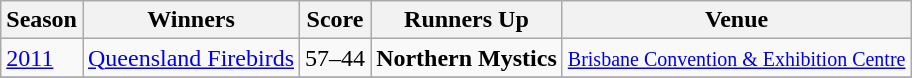<table class="wikitable collapsible">
<tr>
<th>Season</th>
<th>Winners</th>
<th>Score</th>
<th>Runners Up</th>
<th>Venue</th>
</tr>
<tr>
<td><a href='#'>2011</a></td>
<td><a href='#'>Queensland Firebirds</a></td>
<td>57–44</td>
<td><strong>Northern Mystics</strong></td>
<td><small><a href='#'>Brisbane Convention & Exhibition Centre</a></small></td>
</tr>
<tr>
</tr>
</table>
